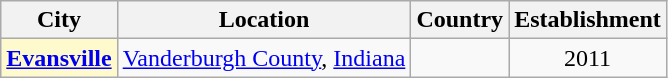<table class="wikitable"  style="text-align:center;">
<tr>
<th>City</th>
<th>Location</th>
<th>Country</th>
<th>Establishment</th>
</tr>
<tr>
<th style="background:lemonchiffon;"><a href='#'>Evansville</a></th>
<td><a href='#'>Vanderburgh County</a>, <a href='#'>Indiana</a></td>
<td></td>
<td>2011</td>
</tr>
</table>
